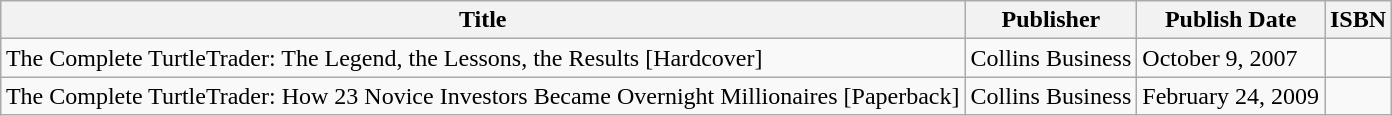<table class="wikitable" style="margin: 1em auto 1em auto;">
<tr>
<th>Title</th>
<th>Publisher</th>
<th>Publish Date</th>
<th>ISBN</th>
</tr>
<tr>
<td>The Complete TurtleTrader: The Legend, the Lessons, the Results [Hardcover]</td>
<td>Collins Business</td>
<td>October 9, 2007</td>
<td></td>
</tr>
<tr>
<td>The Complete TurtleTrader: How 23 Novice Investors Became Overnight Millionaires [Paperback]</td>
<td>Collins Business</td>
<td>February 24, 2009</td>
<td></td>
</tr>
</table>
